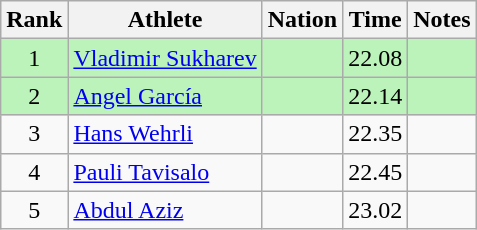<table class="wikitable sortable" style="text-align:center">
<tr>
<th>Rank</th>
<th>Athlete</th>
<th>Nation</th>
<th>Time</th>
<th>Notes</th>
</tr>
<tr bgcolor=bbf3bb>
<td>1</td>
<td align=left><a href='#'>Vladimir Sukharev</a></td>
<td align=left></td>
<td>22.08</td>
<td></td>
</tr>
<tr bgcolor=bbf3bb>
<td>2</td>
<td align=left><a href='#'>Angel García</a></td>
<td align=left></td>
<td>22.14</td>
<td></td>
</tr>
<tr>
<td>3</td>
<td align=left><a href='#'>Hans Wehrli</a></td>
<td align=left></td>
<td>22.35</td>
<td></td>
</tr>
<tr>
<td>4</td>
<td align=left><a href='#'>Pauli Tavisalo</a></td>
<td align=left></td>
<td>22.45</td>
<td></td>
</tr>
<tr>
<td>5</td>
<td align=left><a href='#'>Abdul Aziz</a></td>
<td align=left></td>
<td>23.02</td>
<td></td>
</tr>
</table>
